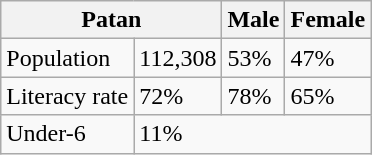<table class="wikitable">
<tr>
<th colspan="2">Patan</th>
<th>Male</th>
<th>Female</th>
</tr>
<tr>
<td>Population</td>
<td>112,308</td>
<td>53%</td>
<td>47%</td>
</tr>
<tr>
<td>Literacy rate</td>
<td>72%</td>
<td>78%</td>
<td>65%</td>
</tr>
<tr>
<td>Under-6</td>
<td colspan="3">11%</td>
</tr>
</table>
